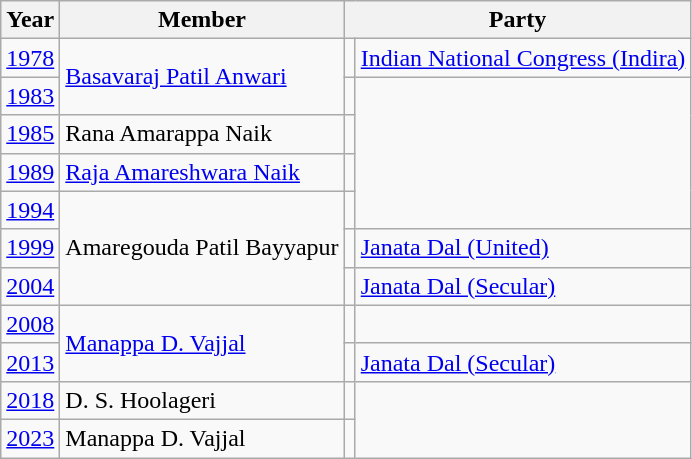<table class="wikitable sortable">
<tr>
<th>Year</th>
<th>Member</th>
<th colspan="2">Party</th>
</tr>
<tr>
<td><a href='#'>1978</a></td>
<td rowspan="2"><a href='#'>Basavaraj Patil Anwari</a></td>
<td bgcolor=></td>
<td><a href='#'>Indian National Congress (Indira)</a></td>
</tr>
<tr>
<td><a href='#'>1983</a></td>
<td></td>
</tr>
<tr>
<td><a href='#'>1985</a></td>
<td>Rana Amarappa Naik</td>
<td></td>
</tr>
<tr>
<td><a href='#'>1989</a></td>
<td><a href='#'>Raja Amareshwara Naik</a></td>
<td></td>
</tr>
<tr>
<td><a href='#'>1994</a></td>
<td rowspan="3">Amaregouda Patil Bayyapur</td>
<td></td>
</tr>
<tr>
<td><a href='#'>1999</a></td>
<td bgcolor=></td>
<td><a href='#'>Janata Dal (United)</a></td>
</tr>
<tr>
<td><a href='#'>2004</a></td>
<td bgcolor=></td>
<td><a href='#'>Janata Dal (Secular)</a></td>
</tr>
<tr>
<td><a href='#'>2008</a></td>
<td rowspan="2"><a href='#'>Manappa D. Vajjal</a></td>
<td></td>
</tr>
<tr>
<td><a href='#'>2013</a></td>
<td bgcolor=></td>
<td><a href='#'>Janata Dal (Secular)</a></td>
</tr>
<tr>
<td><a href='#'>2018</a></td>
<td>D. S. Hoolageri</td>
<td></td>
</tr>
<tr>
<td><a href='#'>2023</a></td>
<td>Manappa D. Vajjal</td>
<td></td>
</tr>
</table>
